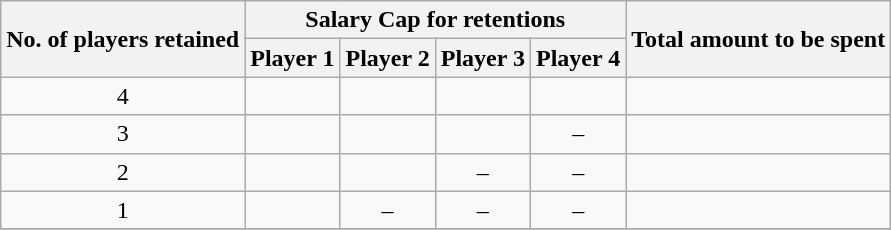<table class="wikitable" style="text-align:center">
<tr>
<th rowspan=2>No. of players retained</th>
<th colspan=4>Salary Cap for retentions</th>
<th rowspan=2>Total amount to be spent</th>
</tr>
<tr>
<th>Player 1</th>
<th>Player 2</th>
<th>Player 3</th>
<th>Player 4</th>
</tr>
<tr>
<td>4</td>
<td></td>
<td></td>
<td></td>
<td></td>
<td></td>
</tr>
<tr>
<td>3</td>
<td></td>
<td></td>
<td></td>
<td>–</td>
<td></td>
</tr>
<tr>
<td>2</td>
<td></td>
<td></td>
<td>–</td>
<td>–</td>
<td></td>
</tr>
<tr>
<td>1</td>
<td></td>
<td>–</td>
<td>–</td>
<td>–</td>
<td></td>
</tr>
<tr>
</tr>
</table>
